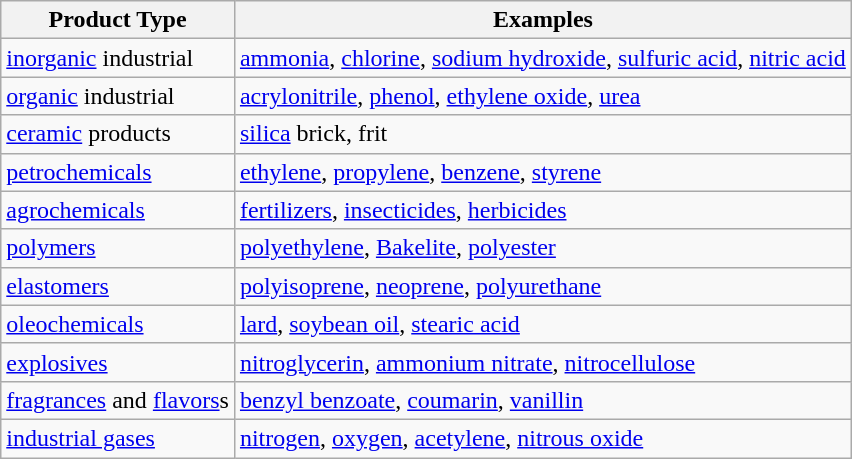<table class="wikitable">
<tr>
<th>Product Type</th>
<th>Examples</th>
</tr>
<tr>
<td><a href='#'>inorganic</a> industrial</td>
<td><a href='#'>ammonia</a>, <a href='#'>chlorine</a>, <a href='#'>sodium hydroxide</a>, <a href='#'>sulfuric acid</a>, <a href='#'>nitric acid</a></td>
</tr>
<tr>
<td><a href='#'>organic</a> industrial</td>
<td><a href='#'>acrylonitrile</a>, <a href='#'>phenol</a>, <a href='#'>ethylene oxide</a>, <a href='#'>urea</a></td>
</tr>
<tr>
<td><a href='#'>ceramic</a> products</td>
<td><a href='#'>silica</a> brick, frit</td>
</tr>
<tr>
<td><a href='#'>petrochemicals</a></td>
<td><a href='#'>ethylene</a>, <a href='#'>propylene</a>, <a href='#'>benzene</a>, <a href='#'>styrene</a></td>
</tr>
<tr>
<td><a href='#'>agrochemicals</a></td>
<td><a href='#'>fertilizers</a>, <a href='#'>insecticides</a>, <a href='#'>herbicides</a></td>
</tr>
<tr>
<td><a href='#'>polymers</a></td>
<td><a href='#'>polyethylene</a>, <a href='#'>Bakelite</a>, <a href='#'>polyester</a></td>
</tr>
<tr>
<td><a href='#'>elastomers</a></td>
<td><a href='#'>polyisoprene</a>, <a href='#'>neoprene</a>, <a href='#'>polyurethane</a></td>
</tr>
<tr>
<td><a href='#'>oleochemicals</a></td>
<td><a href='#'>lard</a>, <a href='#'>soybean oil</a>, <a href='#'>stearic acid</a></td>
</tr>
<tr>
<td><a href='#'>explosives</a></td>
<td><a href='#'>nitroglycerin</a>, <a href='#'>ammonium nitrate</a>, <a href='#'>nitrocellulose</a></td>
</tr>
<tr>
<td><a href='#'>fragrances</a> and <a href='#'>flavors</a>s</td>
<td><a href='#'>benzyl benzoate</a>, <a href='#'>coumarin</a>, <a href='#'>vanillin</a></td>
</tr>
<tr>
<td><a href='#'>industrial gases</a></td>
<td><a href='#'>nitrogen</a>, <a href='#'>oxygen</a>, <a href='#'>acetylene</a>, <a href='#'>nitrous oxide</a></td>
</tr>
</table>
